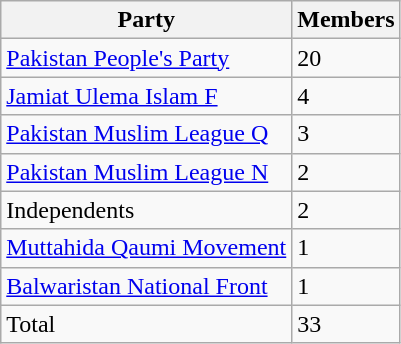<table class="wikitable">
<tr>
<th>Party</th>
<th>Members</th>
</tr>
<tr>
<td><a href='#'>Pakistan People's Party</a></td>
<td>20</td>
</tr>
<tr>
<td><a href='#'>Jamiat Ulema Islam F</a></td>
<td>4</td>
</tr>
<tr>
<td><a href='#'>Pakistan Muslim League Q</a></td>
<td>3</td>
</tr>
<tr>
<td><a href='#'>Pakistan Muslim League N</a></td>
<td>2</td>
</tr>
<tr>
<td>Independents</td>
<td>2</td>
</tr>
<tr>
<td><a href='#'>Muttahida Qaumi Movement</a></td>
<td>1</td>
</tr>
<tr>
<td><a href='#'>Balwaristan National Front</a></td>
<td>1</td>
</tr>
<tr>
<td>Total</td>
<td>33</td>
</tr>
</table>
